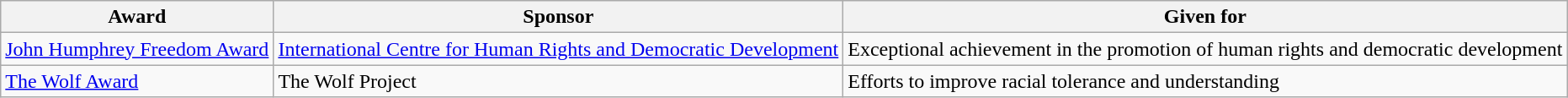<table class="wikitable sortable">
<tr>
<th>Award</th>
<th>Sponsor</th>
<th>Given for</th>
</tr>
<tr>
<td data-sort-value="Humphrey"><a href='#'>John Humphrey Freedom Award</a></td>
<td><a href='#'>International Centre for Human Rights and Democratic Development</a></td>
<td>Exceptional achievement in the promotion of human rights and democratic development</td>
</tr>
<tr>
<td data-sort-value="Wolf"><a href='#'>The Wolf Award</a></td>
<td>The Wolf Project</td>
<td>Efforts to improve racial tolerance and understanding</td>
</tr>
</table>
